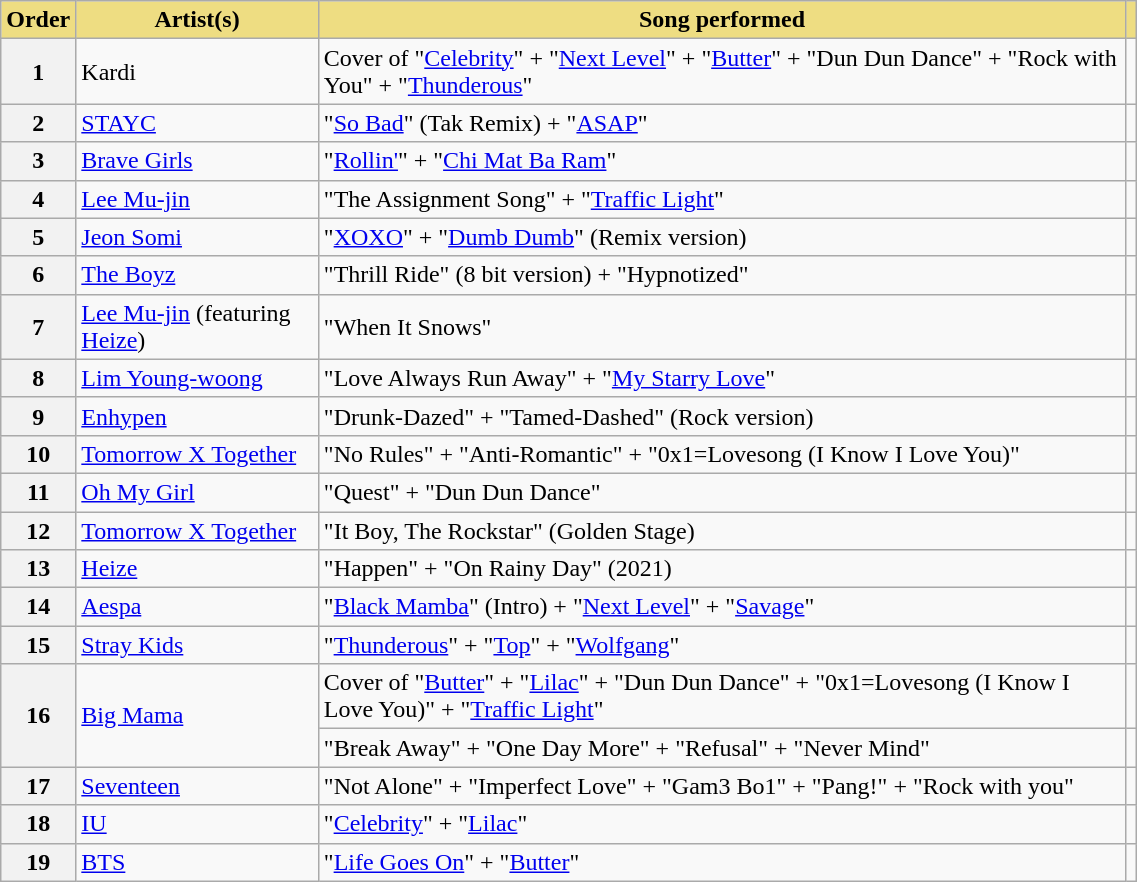<table class="wikitable plainrowheaders" style="width:60%">
<tr>
<th scope="col" style="background:#EEDD82; width:2%">Order</th>
<th scope="col" style="background:#EEDD82">Artist(s)</th>
<th scope="col" style="background:#EEDD82">Song performed</th>
<th scope="col" style="background:#EEDD82"></th>
</tr>
<tr>
<th scope="row">1</th>
<td>Kardi</td>
<td>Cover of "<a href='#'>Celebrity</a>" + "<a href='#'>Next Level</a>" + "<a href='#'>Butter</a>" + "Dun Dun Dance" + "Rock with You" + "<a href='#'>Thunderous</a>"</td>
<td style="text-align:center"></td>
</tr>
<tr>
<th scope="row">2</th>
<td><a href='#'>STAYC</a></td>
<td>"<a href='#'>So Bad</a>" (Tak Remix) + "<a href='#'>ASAP</a>"</td>
<td style="text-align:center"></td>
</tr>
<tr>
<th scope="row">3</th>
<td><a href='#'>Brave Girls</a></td>
<td>"<a href='#'>Rollin'</a>" + "<a href='#'>Chi Mat Ba Ram</a>"</td>
<td style="text-align:center"></td>
</tr>
<tr>
<th scope="row">4</th>
<td><a href='#'>Lee Mu-jin</a></td>
<td>"The Assignment Song" + "<a href='#'>Traffic Light</a>"</td>
<td style="text-align:center"></td>
</tr>
<tr>
<th scope="row">5</th>
<td><a href='#'>Jeon Somi</a></td>
<td>"<a href='#'>XOXO</a>" + "<a href='#'>Dumb Dumb</a>" (Remix version)</td>
<td style="text-align:center"></td>
</tr>
<tr>
<th scope="row">6</th>
<td><a href='#'>The Boyz</a></td>
<td>"Thrill Ride" (8 bit version) + "Hypnotized"</td>
<td style="text-align:center"></td>
</tr>
<tr>
<th scope="row">7</th>
<td><a href='#'>Lee Mu-jin</a> (featuring <a href='#'>Heize</a>)</td>
<td>"When It Snows"</td>
<td style="text-align:center"></td>
</tr>
<tr>
<th scope="row">8</th>
<td><a href='#'>Lim Young-woong</a></td>
<td>"Love Always Run Away" + "<a href='#'>My Starry Love</a>"</td>
<td style="text-align:center"></td>
</tr>
<tr>
<th scope="row">9</th>
<td><a href='#'>Enhypen</a></td>
<td>"Drunk-Dazed" + "Tamed-Dashed" (Rock version)</td>
<td style="text-align:center"></td>
</tr>
<tr>
<th scope="row">10</th>
<td><a href='#'>Tomorrow X Together</a></td>
<td>"No Rules" + "Anti-Romantic" + "0x1=Lovesong (I Know I Love You)"</td>
<td style="text-align:center"></td>
</tr>
<tr>
<th scope="row">11</th>
<td><a href='#'>Oh My Girl</a></td>
<td>"Quest" + "Dun Dun Dance"</td>
<td style="text-align:center"></td>
</tr>
<tr>
<th scope="row">12</th>
<td><a href='#'>Tomorrow X Together</a></td>
<td>"It Boy, The Rockstar" (Golden Stage)</td>
<td style="text-align:center"></td>
</tr>
<tr>
<th scope="row">13</th>
<td><a href='#'>Heize</a></td>
<td>"Happen" + "On Rainy Day" (2021)</td>
<td style="text-align:center"></td>
</tr>
<tr>
<th scope="row">14</th>
<td><a href='#'>Aespa</a></td>
<td>"<a href='#'>Black Mamba</a>" (Intro) + "<a href='#'>Next Level</a>" + "<a href='#'>Savage</a>"</td>
<td style="text-align:center"></td>
</tr>
<tr>
<th scope="row">15</th>
<td><a href='#'>Stray Kids</a></td>
<td>"<a href='#'>Thunderous</a>" + "<a href='#'>Top</a>" + "<a href='#'>Wolfgang</a>"</td>
<td style="text-align:center"></td>
</tr>
<tr>
<th scope="row" rowspan="2">16</th>
<td rowspan="2"><a href='#'>Big Mama</a></td>
<td>Cover of "<a href='#'>Butter</a>" + "<a href='#'>Lilac</a>" + "Dun Dun Dance" + "0x1=Lovesong (I Know I Love You)" + "<a href='#'>Traffic Light</a>"</td>
<td style="text-align:center"></td>
</tr>
<tr>
<td>"Break Away" + "One Day More" + "Refusal" + "Never Mind"</td>
<td style="text-align:center"></td>
</tr>
<tr>
<th scope="row">17</th>
<td><a href='#'>Seventeen</a></td>
<td>"Not Alone" + "Imperfect Love" + "Gam3 Bo1" + "Pang!" + "Rock with you"</td>
<td style="text-align:center"></td>
</tr>
<tr>
<th scope="row">18</th>
<td><a href='#'>IU</a></td>
<td>"<a href='#'>Celebrity</a>" + "<a href='#'>Lilac</a>"</td>
<td style="text-align:center"></td>
</tr>
<tr>
<th scope="row">19</th>
<td><a href='#'>BTS</a></td>
<td>"<a href='#'>Life Goes On</a>" + "<a href='#'>Butter</a>"</td>
<td style="text-align:center"></td>
</tr>
</table>
